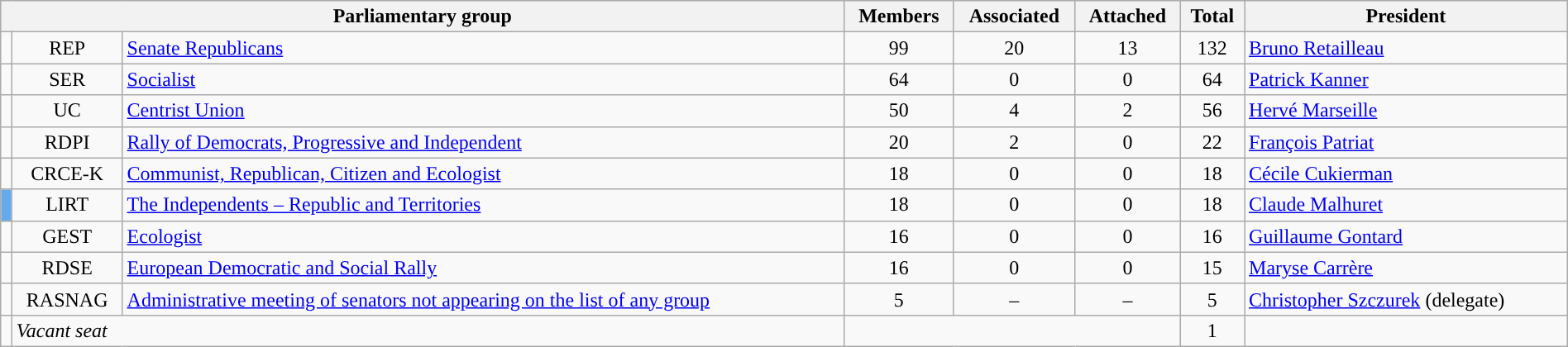<table class="wikitable" style="width:100%;text-align:center">
<tr style="background-color:#E9E9E9">
<th colspan="3">Parliamentary group</th>
<th>Members</th>
<th>Associated</th>
<th>Attached</th>
<th>Total</th>
<th>President</th>
</tr>
<tr>
<td style="background:"></td>
<td>REP</td>
<td style="text-align:left"><a href='#'>Senate Republicans</a></td>
<td>99</td>
<td>20</td>
<td>13</td>
<td>132</td>
<td style="text-align:left"><a href='#'>Bruno Retailleau</a></td>
</tr>
<tr>
<td style="background:"></td>
<td>SER</td>
<td style="text-align:left"><a href='#'>Socialist</a></td>
<td>64</td>
<td>0</td>
<td>0</td>
<td>64</td>
<td style="text-align:left"><a href='#'>Patrick Kanner</a></td>
</tr>
<tr>
<td style="background:"></td>
<td>UC</td>
<td style="text-align:left"><a href='#'>Centrist Union</a></td>
<td>50</td>
<td>4</td>
<td>2</td>
<td>56</td>
<td style="text-align:left"><a href='#'>Hervé Marseille</a></td>
</tr>
<tr>
<td style="background:"></td>
<td>RDPI</td>
<td style="text-align:left"><a href='#'>Rally of Democrats, Progressive and Independent</a></td>
<td>20</td>
<td>2</td>
<td>0</td>
<td>22</td>
<td style="text-align:left"><a href='#'>François Patriat</a></td>
</tr>
<tr>
<td style="background:"></td>
<td>CRCE-K</td>
<td style="text-align:left"><a href='#'>Communist, Republican, Citizen and Ecologist</a></td>
<td>18</td>
<td>0</td>
<td>0</td>
<td>18</td>
<td style="text-align:left"><a href='#'>Cécile Cukierman</a></td>
</tr>
<tr>
<td style="background:#66AAEE"></td>
<td>LIRT</td>
<td style="text-align:left"><a href='#'>The Independents – Republic and Territories</a></td>
<td>18</td>
<td>0</td>
<td>0</td>
<td>18</td>
<td style="text-align:left"><a href='#'>Claude Malhuret</a></td>
</tr>
<tr>
<td style="background:"></td>
<td>GEST</td>
<td style="text-align:left"><a href='#'>Ecologist</a></td>
<td>16</td>
<td>0</td>
<td>0</td>
<td>16</td>
<td style="text-align:left"><a href='#'>Guillaume Gontard</a></td>
</tr>
<tr>
<td style="background:"></td>
<td>RDSE</td>
<td style="text-align:left"><a href='#'>European Democratic and Social Rally</a></td>
<td>16</td>
<td>0</td>
<td>0</td>
<td>15</td>
<td style="text-align:left"><a href='#'>Maryse Carrère</a></td>
</tr>
<tr>
<td style="background:"></td>
<td>RASNAG</td>
<td style="text-align:left"><a href='#'>Administrative meeting of senators not appearing on the list of any group</a></td>
<td>5</td>
<td>–</td>
<td>–</td>
<td>5</td>
<td style="text-align:left"><a href='#'>Christopher Szczurek</a> (delegate)</td>
</tr>
<tr>
<td style="background:"></td>
<td colspan=2 style="text-align:left"><em>Vacant seat</em></td>
<td colspan=3></td>
<td>1</td>
<td></td>
</tr>
</table>
